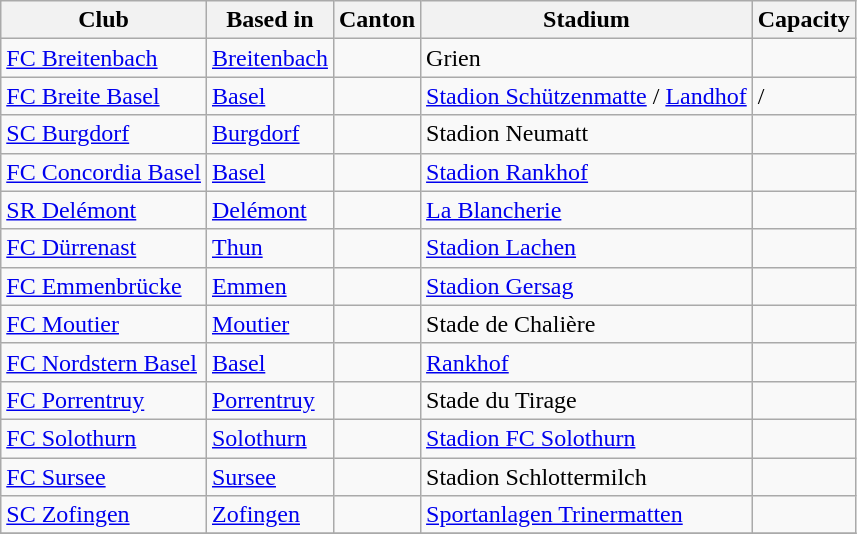<table class="wikitable">
<tr>
<th>Club</th>
<th>Based in</th>
<th>Canton</th>
<th>Stadium</th>
<th>Capacity</th>
</tr>
<tr>
<td><a href='#'>FC Breitenbach</a></td>
<td><a href='#'>Breitenbach</a></td>
<td></td>
<td>Grien</td>
<td></td>
</tr>
<tr>
<td><a href='#'>FC Breite Basel</a></td>
<td><a href='#'>Basel</a></td>
<td></td>
<td><a href='#'>Stadion Schützenmatte</a> / <a href='#'>Landhof</a></td>
<td> / </td>
</tr>
<tr>
<td><a href='#'>SC Burgdorf</a></td>
<td><a href='#'>Burgdorf</a></td>
<td></td>
<td>Stadion Neumatt</td>
<td></td>
</tr>
<tr>
<td><a href='#'>FC Concordia Basel</a></td>
<td><a href='#'>Basel</a></td>
<td></td>
<td><a href='#'>Stadion Rankhof</a></td>
<td></td>
</tr>
<tr>
<td><a href='#'>SR Delémont</a></td>
<td><a href='#'>Delémont</a></td>
<td></td>
<td><a href='#'>La Blancherie</a></td>
<td></td>
</tr>
<tr>
<td><a href='#'>FC Dürrenast</a></td>
<td><a href='#'>Thun</a></td>
<td></td>
<td><a href='#'>Stadion Lachen</a></td>
<td></td>
</tr>
<tr>
<td><a href='#'>FC Emmenbrücke</a></td>
<td><a href='#'>Emmen</a></td>
<td></td>
<td><a href='#'>Stadion Gersag</a></td>
<td></td>
</tr>
<tr>
<td><a href='#'>FC Moutier</a></td>
<td><a href='#'>Moutier</a></td>
<td></td>
<td>Stade de Chalière</td>
<td></td>
</tr>
<tr>
<td><a href='#'>FC Nordstern Basel</a></td>
<td><a href='#'>Basel</a></td>
<td></td>
<td><a href='#'>Rankhof</a></td>
<td></td>
</tr>
<tr>
<td><a href='#'>FC Porrentruy</a></td>
<td><a href='#'>Porrentruy</a></td>
<td></td>
<td>Stade du Tirage</td>
<td></td>
</tr>
<tr>
<td><a href='#'>FC Solothurn</a></td>
<td><a href='#'>Solothurn</a></td>
<td></td>
<td><a href='#'>Stadion FC Solothurn</a></td>
<td></td>
</tr>
<tr>
<td><a href='#'>FC Sursee</a></td>
<td><a href='#'>Sursee</a></td>
<td></td>
<td>Stadion Schlottermilch</td>
<td></td>
</tr>
<tr>
<td><a href='#'>SC Zofingen</a></td>
<td><a href='#'>Zofingen</a></td>
<td></td>
<td><a href='#'>Sportanlagen Trinermatten</a></td>
<td></td>
</tr>
<tr>
</tr>
</table>
